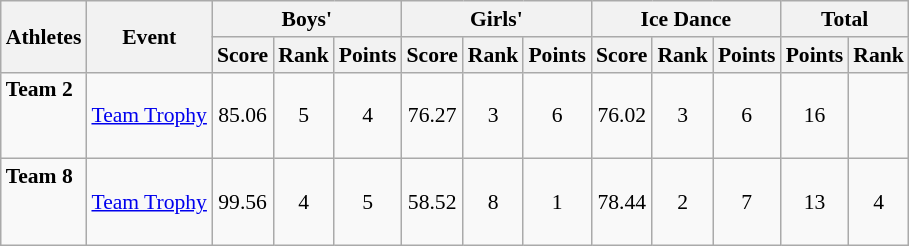<table class="wikitable" style="font-size:90%;">
<tr>
<th rowspan="2">Athletes</th>
<th rowspan="2">Event</th>
<th colspan="3">Boys'</th>
<th colspan="3">Girls'</th>
<th colspan="3">Ice Dance</th>
<th colspan="2">Total</th>
</tr>
<tr>
<th>Score</th>
<th>Rank</th>
<th>Points</th>
<th>Score</th>
<th>Rank</th>
<th>Points</th>
<th>Score</th>
<th>Rank</th>
<th>Points</th>
<th>Points</th>
<th>Rank</th>
</tr>
<tr>
<td><strong>Team 2</strong><br><br><br></td>
<td><a href='#'>Team Trophy</a></td>
<td align="center">85.06</td>
<td align="center">5</td>
<td align="center">4</td>
<td align="center">76.27</td>
<td align="center">3</td>
<td align="center">6</td>
<td align="center">76.02</td>
<td align="center">3</td>
<td align="center">6</td>
<td align="center">16</td>
<td align="center"></td>
</tr>
<tr>
<td><strong>Team 8</strong><br><br><br></td>
<td><a href='#'>Team Trophy</a></td>
<td align="center">99.56</td>
<td align="center">4</td>
<td align="center">5</td>
<td align="center">58.52</td>
<td align="center">8</td>
<td align="center">1</td>
<td align="center">78.44</td>
<td align="center">2</td>
<td align="center">7</td>
<td align="center">13</td>
<td align="center">4</td>
</tr>
</table>
